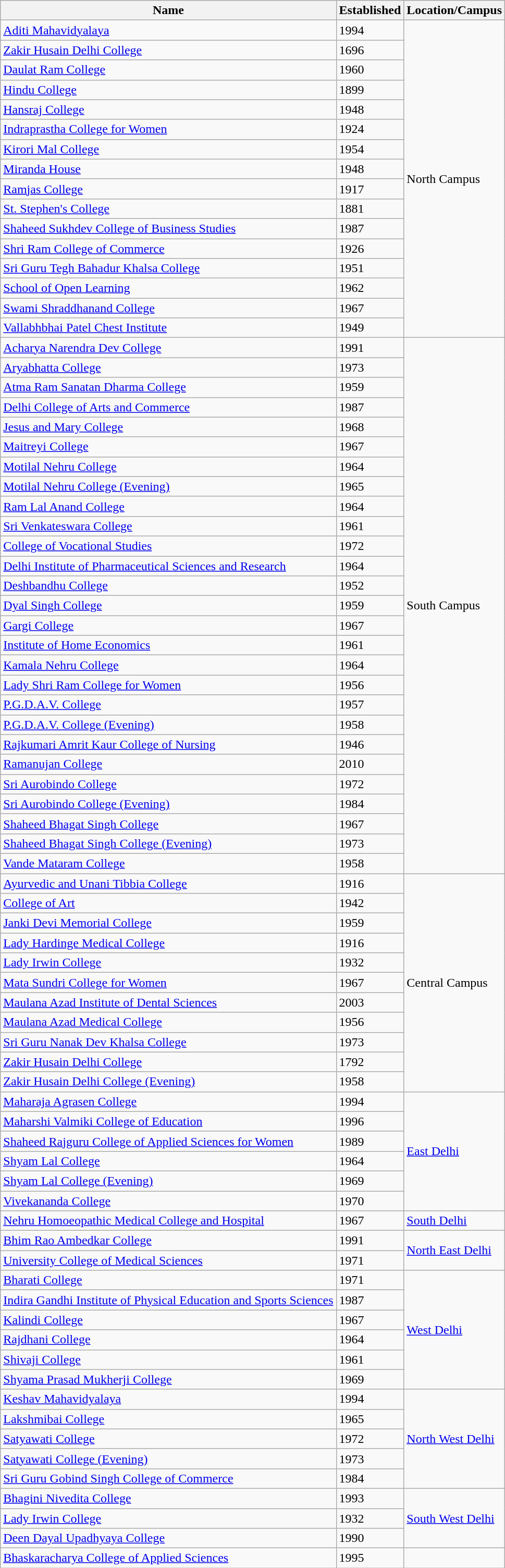<table class="wikitable sortable" style="">
<tr>
<th>Name</th>
<th>Established</th>
<th>Location/Campus</th>
</tr>
<tr>
<td><a href='#'>Aditi Mahavidyalaya</a></td>
<td>1994</td>
<td rowspan="16">North Campus</td>
</tr>
<tr>
<td><a href='#'>Zakir Husain Delhi College</a></td>
<td>1696</td>
</tr>
<tr>
<td><a href='#'>Daulat Ram College</a></td>
<td>1960</td>
</tr>
<tr>
<td><a href='#'>Hindu College</a></td>
<td>1899</td>
</tr>
<tr>
<td><a href='#'>Hansraj College</a></td>
<td>1948</td>
</tr>
<tr>
<td><a href='#'>Indraprastha College for Women</a></td>
<td>1924</td>
</tr>
<tr>
<td><a href='#'>Kirori Mal College</a></td>
<td>1954</td>
</tr>
<tr>
<td><a href='#'>Miranda House</a></td>
<td>1948</td>
</tr>
<tr>
<td><a href='#'>Ramjas College</a></td>
<td>1917</td>
</tr>
<tr>
<td><a href='#'>St. Stephen's College</a></td>
<td>1881</td>
</tr>
<tr>
<td><a href='#'>Shaheed Sukhdev College of Business Studies</a></td>
<td>1987</td>
</tr>
<tr>
<td><a href='#'>Shri Ram College of Commerce</a></td>
<td>1926</td>
</tr>
<tr>
<td><a href='#'>Sri Guru Tegh Bahadur Khalsa College</a></td>
<td>1951</td>
</tr>
<tr>
<td><a href='#'>School of Open Learning</a></td>
<td>1962</td>
</tr>
<tr>
<td><a href='#'>Swami Shraddhanand College</a></td>
<td>1967</td>
</tr>
<tr>
<td><a href='#'>Vallabhbhai Patel Chest Institute</a></td>
<td>1949</td>
</tr>
<tr>
<td><a href='#'>Acharya Narendra Dev College</a></td>
<td>1991</td>
<td rowspan="27">South Campus</td>
</tr>
<tr>
<td><a href='#'>Aryabhatta College</a></td>
<td>1973</td>
</tr>
<tr>
<td><a href='#'>Atma Ram Sanatan Dharma College</a></td>
<td>1959</td>
</tr>
<tr>
<td><a href='#'>Delhi College of Arts and Commerce</a></td>
<td>1987</td>
</tr>
<tr>
<td><a href='#'>Jesus and Mary College</a></td>
<td>1968</td>
</tr>
<tr>
<td><a href='#'>Maitreyi College</a></td>
<td>1967</td>
</tr>
<tr>
<td><a href='#'>Motilal Nehru College</a></td>
<td>1964</td>
</tr>
<tr>
<td><a href='#'>Motilal Nehru College (Evening)</a></td>
<td>1965</td>
</tr>
<tr>
<td><a href='#'>Ram Lal Anand College</a></td>
<td>1964</td>
</tr>
<tr>
<td><a href='#'>Sri Venkateswara College</a></td>
<td>1961</td>
</tr>
<tr>
<td><a href='#'>College of Vocational Studies</a></td>
<td>1972</td>
</tr>
<tr>
<td><a href='#'>Delhi Institute of Pharmaceutical Sciences and Research</a></td>
<td>1964</td>
</tr>
<tr>
<td><a href='#'>Deshbandhu College</a></td>
<td>1952</td>
</tr>
<tr>
<td><a href='#'>Dyal Singh College</a></td>
<td>1959</td>
</tr>
<tr>
<td><a href='#'>Gargi College</a></td>
<td>1967</td>
</tr>
<tr>
<td><a href='#'>Institute of Home Economics</a></td>
<td>1961</td>
</tr>
<tr>
<td><a href='#'>Kamala Nehru College</a></td>
<td>1964</td>
</tr>
<tr>
<td><a href='#'>Lady Shri Ram College for Women</a></td>
<td>1956</td>
</tr>
<tr>
<td><a href='#'>P.G.D.A.V. College</a></td>
<td>1957</td>
</tr>
<tr>
<td><a href='#'>P.G.D.A.V. College (Evening)</a></td>
<td>1958</td>
</tr>
<tr>
<td><a href='#'>Rajkumari Amrit Kaur College of Nursing</a>  </td>
<td>1946</td>
</tr>
<tr>
<td><a href='#'>Ramanujan College</a></td>
<td>2010</td>
</tr>
<tr>
<td><a href='#'>Sri Aurobindo College</a></td>
<td>1972</td>
</tr>
<tr>
<td><a href='#'>Sri Aurobindo College (Evening)</a></td>
<td>1984</td>
</tr>
<tr>
<td><a href='#'>Shaheed Bhagat Singh College</a></td>
<td>1967</td>
</tr>
<tr>
<td><a href='#'>Shaheed Bhagat Singh College (Evening)</a></td>
<td>1973</td>
</tr>
<tr>
<td><a href='#'>Vande Mataram College</a></td>
<td>1958</td>
</tr>
<tr>
<td><a href='#'>Ayurvedic and Unani Tibbia College</a></td>
<td>1916</td>
<td rowspan="11">Central Campus</td>
</tr>
<tr>
<td><a href='#'>College of Art</a></td>
<td>1942</td>
</tr>
<tr>
<td><a href='#'>Janki Devi Memorial College</a></td>
<td>1959</td>
</tr>
<tr>
<td><a href='#'>Lady Hardinge Medical College</a></td>
<td>1916</td>
</tr>
<tr>
<td><a href='#'>Lady Irwin College</a></td>
<td>1932</td>
</tr>
<tr>
<td><a href='#'>Mata Sundri College for Women</a></td>
<td>1967</td>
</tr>
<tr>
<td><a href='#'>Maulana Azad Institute of Dental Sciences</a></td>
<td>2003</td>
</tr>
<tr>
<td><a href='#'>Maulana Azad Medical College</a></td>
<td>1956</td>
</tr>
<tr>
<td><a href='#'>Sri Guru Nanak Dev Khalsa College</a></td>
<td>1973</td>
</tr>
<tr>
<td><a href='#'>Zakir Husain Delhi College</a></td>
<td>1792</td>
</tr>
<tr>
<td><a href='#'>Zakir Husain Delhi College (Evening)</a></td>
<td>1958</td>
</tr>
<tr>
<td><a href='#'>Maharaja Agrasen College</a></td>
<td>1994</td>
<td rowspan="6"><a href='#'>East Delhi</a></td>
</tr>
<tr>
<td><a href='#'>Maharshi Valmiki College of Education</a></td>
<td>1996</td>
</tr>
<tr>
<td><a href='#'>Shaheed Rajguru College of Applied Sciences for Women</a></td>
<td>1989</td>
</tr>
<tr>
<td><a href='#'>Shyam Lal College</a></td>
<td>1964</td>
</tr>
<tr>
<td><a href='#'>Shyam Lal College (Evening)</a></td>
<td>1969</td>
</tr>
<tr>
<td><a href='#'>Vivekananda College</a></td>
<td>1970</td>
</tr>
<tr>
<td><a href='#'>Nehru Homoeopathic Medical College and Hospital</a></td>
<td>1967</td>
<td><a href='#'>South Delhi</a></td>
</tr>
<tr>
<td><a href='#'>Bhim Rao Ambedkar College</a></td>
<td>1991</td>
<td rowspan="2"><a href='#'>North East Delhi</a></td>
</tr>
<tr>
<td><a href='#'>University College of Medical Sciences</a></td>
<td>1971</td>
</tr>
<tr>
<td><a href='#'>Bharati College</a></td>
<td>1971</td>
<td rowspan="6"><a href='#'>West Delhi</a></td>
</tr>
<tr>
<td><a href='#'>Indira Gandhi Institute of Physical Education and Sports Sciences</a></td>
<td>1987</td>
</tr>
<tr>
<td><a href='#'>Kalindi College</a></td>
<td>1967</td>
</tr>
<tr>
<td><a href='#'>Rajdhani College</a></td>
<td>1964</td>
</tr>
<tr>
<td><a href='#'>Shivaji College</a></td>
<td>1961</td>
</tr>
<tr>
<td><a href='#'>Shyama Prasad Mukherji College</a></td>
<td>1969</td>
</tr>
<tr>
<td><a href='#'>Keshav Mahavidyalaya</a></td>
<td>1994</td>
<td rowspan="5"><a href='#'>North West Delhi</a></td>
</tr>
<tr>
<td><a href='#'>Lakshmibai College</a></td>
<td>1965</td>
</tr>
<tr>
<td><a href='#'>Satyawati College</a></td>
<td>1972</td>
</tr>
<tr>
<td><a href='#'>Satyawati College (Evening)</a></td>
<td>1973</td>
</tr>
<tr>
<td><a href='#'>Sri Guru Gobind Singh College of Commerce</a></td>
<td>1984</td>
</tr>
<tr>
<td><a href='#'>Bhagini Nivedita College</a></td>
<td>1993</td>
<td rowspan="3"><a href='#'>South West Delhi</a></td>
</tr>
<tr>
<td><a href='#'>Lady Irwin College</a></td>
<td>1932</td>
</tr>
<tr>
<td><a href='#'>Deen Dayal Upadhyaya College</a></td>
<td>1990</td>
</tr>
<tr>
<td><a href='#'>Bhaskaracharya College of Applied Sciences</a></td>
<td>1995</td>
</tr>
</table>
